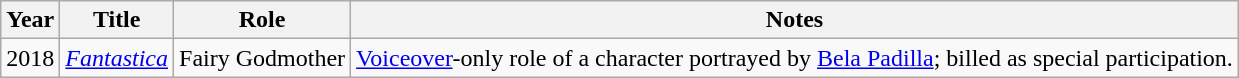<table class="wikitable plainrowheaders sortable">
<tr>
<th scope="col">Year</th>
<th scope="col">Title</th>
<th scope="col">Role</th>
<th scope="col" class="unsortable">Notes</th>
</tr>
<tr>
<td>2018</td>
<td><em><a href='#'>Fantastica</a></em></td>
<td>Fairy Godmother</td>
<td><a href='#'>Voiceover</a>-only role of a character portrayed by <a href='#'>Bela Padilla</a>; billed as special participation.</td>
</tr>
</table>
